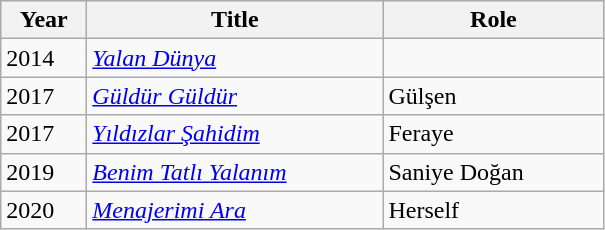<table class="wikitable">
<tr>
<th width="50">Year</th>
<th width="190">Title</th>
<th width="140">Role</th>
</tr>
<tr>
<td>2014</td>
<td><em><a href='#'>Yalan Dünya</a></em></td>
<td></td>
</tr>
<tr>
<td>2017</td>
<td><em><a href='#'>Güldür Güldür</a></em></td>
<td>Gülşen</td>
</tr>
<tr>
<td>2017</td>
<td><em><a href='#'>Yıldızlar Şahidim</a></em></td>
<td>Feraye</td>
</tr>
<tr>
<td>2019</td>
<td><em><a href='#'>Benim Tatlı Yalanım</a></em></td>
<td>Saniye Doğan</td>
</tr>
<tr>
<td>2020</td>
<td><em><a href='#'>Menajerimi Ara</a></em></td>
<td>Herself</td>
</tr>
</table>
